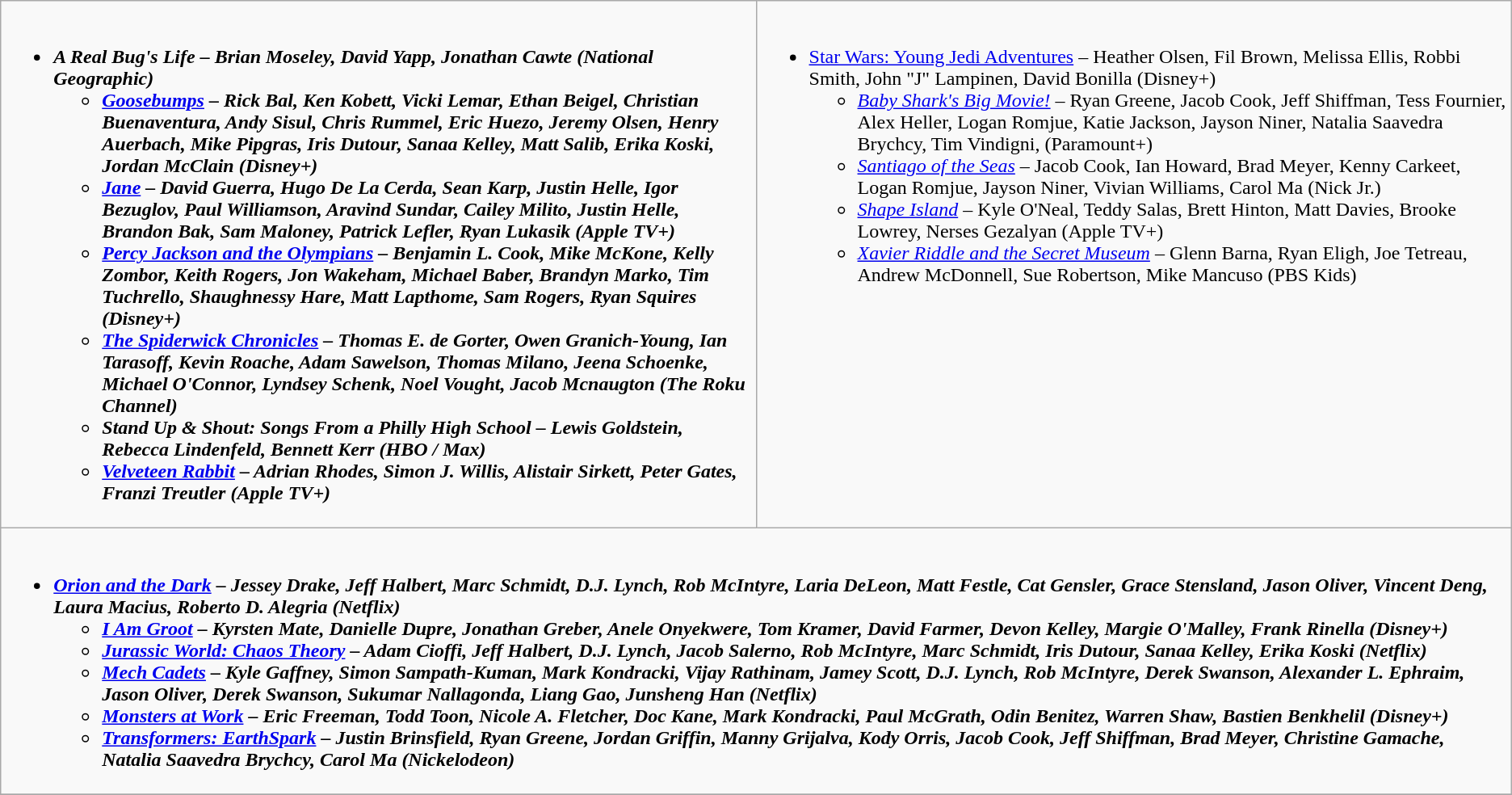<table class=wikitable>
<tr>
<td style="vertical-align:top;" width="50%"><br><ul><li><strong><em>A Real Bug's Life<em> – Brian Moseley, David Yapp, Jonathan Cawte (National Geographic)<strong><ul><li></em><a href='#'>Goosebumps</a><em> – Rick Bal, Ken Kobett, Vicki Lemar, Ethan Beigel, Christian Buenaventura, Andy Sisul, Chris Rummel, Eric Huezo, Jeremy Olsen, Henry Auerbach, Mike Pipgras, Iris Dutour, Sanaa Kelley, Matt Salib, Erika Koski, Jordan McClain (Disney+)</li><li></em><a href='#'>Jane</a><em> – David Guerra, Hugo De La Cerda, Sean Karp, Justin Helle, Igor Bezuglov, Paul Williamson, Aravind Sundar, Cailey Milito, Justin Helle, Brandon Bak, Sam Maloney, Patrick Lefler, Ryan Lukasik (Apple TV+)</li><li></em><a href='#'>Percy Jackson and the Olympians</a><em> –  Benjamin L. Cook, Mike McKone, Kelly Zombor, Keith Rogers, Jon Wakeham, Michael Baber, Brandyn Marko, Tim Tuchrello, Shaughnessy Hare, Matt Lapthome, Sam Rogers, Ryan Squires (Disney+)</li><li></em><a href='#'>The Spiderwick Chronicles</a><em> – Thomas E. de Gorter, Owen Granich-Young, Ian Tarasoff, Kevin Roache, Adam Sawelson, Thomas Milano, Jeena Schoenke, Michael O'Connor, Lyndsey Schenk, Noel Vought, Jacob Mcnaugton (The Roku Channel)</li><li></em>Stand Up & Shout: Songs From a Philly High School<em> – Lewis Goldstein, Rebecca Lindenfeld, Bennett Kerr (HBO / Max)</li><li></em><a href='#'>Velveteen Rabbit</a><em> – Adrian Rhodes, Simon J. Willis, Alistair Sirkett, Peter Gates, Franzi Treutler (Apple TV+)</li></ul></li></ul></td>
<td style="vertical-align:top;" width="50%"><br><ul><li></em></strong><a href='#'>Star Wars: Young Jedi Adventures</a></em> – Heather Olsen, Fil Brown, Melissa Ellis, Robbi Smith, John "J" Lampinen, David Bonilla (Disney+)</strong><ul><li><em><a href='#'>Baby Shark's Big Movie!</a></em> – Ryan Greene, Jacob Cook, Jeff Shiffman, Tess Fournier, Alex Heller, Logan Romjue, Katie Jackson, Jayson Niner, Natalia Saavedra Brychcy, Tim Vindigni, (Paramount+)</li><li><em><a href='#'>Santiago of the Seas</a></em> – Jacob Cook, Ian Howard, Brad Meyer, Kenny Carkeet, Logan Romjue, Jayson Niner, Vivian Williams, Carol Ma (Nick Jr.)</li><li><em><a href='#'>Shape Island</a></em> – Kyle O'Neal, Teddy Salas, Brett Hinton, Matt Davies, Brooke Lowrey, Nerses Gezalyan (Apple TV+)</li><li><em><a href='#'>Xavier Riddle and the Secret Museum</a></em> – Glenn Barna, Ryan Eligh, Joe Tetreau, Andrew McDonnell, Sue Robertson, Mike Mancuso (PBS Kids)</li></ul></li></ul></td>
</tr>
<tr>
<td colspan="2" style="vertical-align:top;" width="50%"><br><ul><li><strong><em><a href='#'>Orion and the Dark</a><em> – Jessey Drake, Jeff Halbert, Marc Schmidt, D.J. Lynch, Rob McIntyre, Laria DeLeon, Matt Festle, Cat Gensler, Grace Stensland, Jason Oliver, Vincent Deng, Laura Macius, Roberto D. Alegria (Netflix)<strong><ul><li></em><a href='#'>I Am Groot</a><em> – Kyrsten Mate, Danielle Dupre, Jonathan Greber, Anele Onyekwere, Tom Kramer, David Farmer, Devon Kelley, Margie O'Malley, Frank Rinella (Disney+)</li><li></em><a href='#'>Jurassic World: Chaos Theory</a><em> – Adam Cioffi, Jeff Halbert, D.J. Lynch, Jacob Salerno, Rob McIntyre, Marc Schmidt, Iris Dutour, Sanaa Kelley, Erika Koski (Netflix)</li><li></em><a href='#'>Mech Cadets</a><em> – Kyle Gaffney, Simon Sampath-Kuman, Mark Kondracki, Vijay Rathinam, Jamey Scott, D.J. Lynch, Rob McIntyre, Derek Swanson, Alexander L. Ephraim, Jason Oliver, Derek Swanson, Sukumar Nallagonda, Liang Gao, Junsheng Han (Netflix)</li><li></em><a href='#'>Monsters at Work</a><em> – Eric Freeman, Todd Toon, Nicole A. Fletcher, Doc Kane, Mark Kondracki, Paul McGrath, Odin Benitez, Warren Shaw, Bastien Benkhelil (Disney+)</li><li></em><a href='#'>Transformers: EarthSpark</a><em> – Justin Brinsfield, Ryan Greene, Jordan Griffin, Manny Grijalva, Kody Orris, Jacob Cook, Jeff Shiffman, Brad Meyer, Christine Gamache, Natalia Saavedra Brychcy, Carol Ma (Nickelodeon)</li></ul></li></ul></td>
</tr>
<tr>
</tr>
</table>
